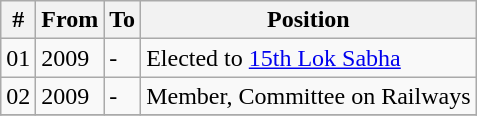<table class="wikitable sortable">
<tr>
<th>#</th>
<th>From</th>
<th>To</th>
<th>Position</th>
</tr>
<tr>
<td>01</td>
<td>2009</td>
<td>-</td>
<td>Elected to <a href='#'>15th Lok Sabha</a></td>
</tr>
<tr>
<td>02</td>
<td>2009</td>
<td>-</td>
<td>Member, Committee on Railways</td>
</tr>
<tr>
</tr>
</table>
